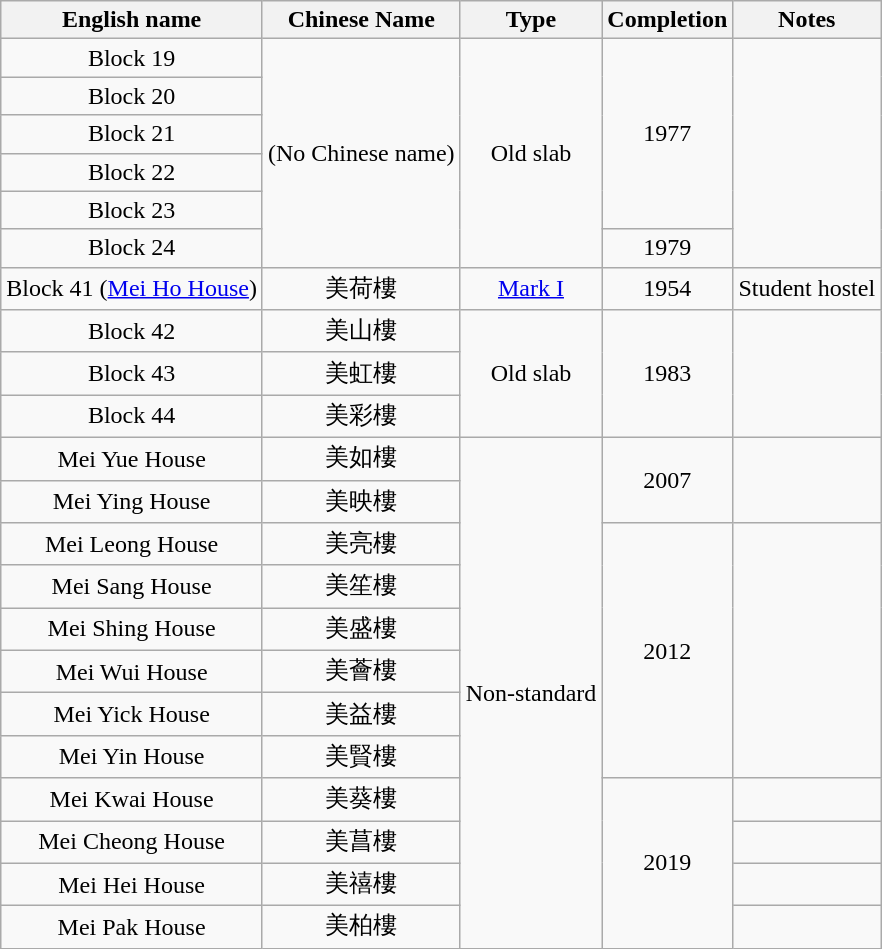<table class="wikitable" style="text-align: center">
<tr>
<th>English name</th>
<th>Chinese Name</th>
<th>Type</th>
<th>Completion</th>
<th>Notes</th>
</tr>
<tr>
<td>Block 19</td>
<td rowspan="6">(No Chinese name)</td>
<td rowspan="6">Old slab</td>
<td rowspan="5">1977</td>
<td rowspan="6"></td>
</tr>
<tr>
<td>Block 20</td>
</tr>
<tr>
<td>Block 21</td>
</tr>
<tr>
<td>Block 22</td>
</tr>
<tr>
<td>Block 23</td>
</tr>
<tr>
<td>Block 24</td>
<td>1979</td>
</tr>
<tr>
<td>Block 41 (<a href='#'>Mei Ho House</a>)</td>
<td>美荷樓</td>
<td><a href='#'>Mark I</a></td>
<td>1954</td>
<td>Student hostel</td>
</tr>
<tr>
<td>Block 42</td>
<td>美山樓</td>
<td rowspan="3">Old slab</td>
<td rowspan="3">1983</td>
<td rowspan="3"></td>
</tr>
<tr>
<td>Block 43</td>
<td>美虹樓</td>
</tr>
<tr>
<td>Block 44</td>
<td>美彩樓</td>
</tr>
<tr>
<td>Mei Yue House</td>
<td>美如樓</td>
<td rowspan="12">Non-standard</td>
<td rowspan="2">2007</td>
<td rowspan="2"></td>
</tr>
<tr>
<td>Mei Ying House</td>
<td>美映樓</td>
</tr>
<tr>
<td>Mei Leong House</td>
<td>美亮樓</td>
<td rowspan="6">2012</td>
<td rowspan="6"></td>
</tr>
<tr>
<td>Mei Sang House</td>
<td>美笙樓</td>
</tr>
<tr>
<td>Mei Shing House</td>
<td>美盛樓</td>
</tr>
<tr>
<td>Mei Wui House</td>
<td>美薈樓</td>
</tr>
<tr>
<td>Mei Yick House</td>
<td>美益樓</td>
</tr>
<tr>
<td>Mei Yin House</td>
<td>美賢樓</td>
</tr>
<tr>
<td>Mei Kwai House</td>
<td>美葵樓</td>
<td rowspan="4">2019</td>
<td></td>
</tr>
<tr>
<td>Mei Cheong House</td>
<td>美菖樓</td>
<td></td>
</tr>
<tr>
<td>Mei Hei House</td>
<td>美禧樓</td>
<td></td>
</tr>
<tr>
<td>Mei Pak House</td>
<td>美柏樓</td>
<td></td>
</tr>
</table>
